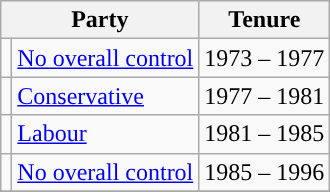<table class="wikitable">
<tr>
<th colspan="2">Party</th>
<th>Tenure</th>
</tr>
<tr>
<td style="background-color: "></td>
<td><a href='#'>No overall control</a></td>
<td>1973 – 1977</td>
</tr>
<tr>
<td style="background-color: "></td>
<td><a href='#'>Conservative</a></td>
<td>1977 – 1981</td>
</tr>
<tr>
<td style="background-color: "></td>
<td><a href='#'>Labour</a></td>
<td>1981 – 1985</td>
</tr>
<tr>
<td style="background-color: "></td>
<td><a href='#'>No overall control</a></td>
<td>1985 – 1996</td>
</tr>
<tr>
</tr>
</table>
